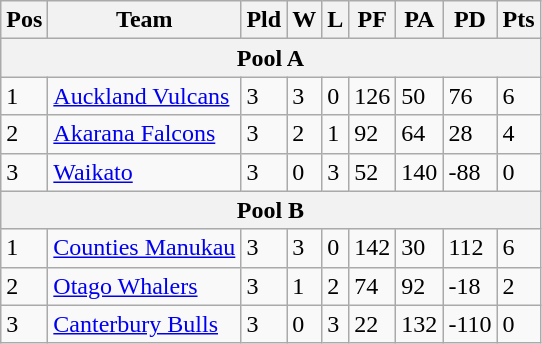<table class="wikitable">
<tr>
<th>Pos</th>
<th>Team</th>
<th>Pld</th>
<th>W</th>
<th>L</th>
<th>PF</th>
<th>PA</th>
<th>PD</th>
<th>Pts</th>
</tr>
<tr>
<th colspan="9">Pool A</th>
</tr>
<tr>
<td>1</td>
<td> <a href='#'>Auckland Vulcans</a></td>
<td>3</td>
<td>3</td>
<td>0</td>
<td>126</td>
<td>50</td>
<td>76</td>
<td>6</td>
</tr>
<tr>
<td>2</td>
<td> <a href='#'>Akarana Falcons</a></td>
<td>3</td>
<td>2</td>
<td>1</td>
<td>92</td>
<td>64</td>
<td>28</td>
<td>4</td>
</tr>
<tr>
<td>3</td>
<td> <a href='#'>Waikato</a></td>
<td>3</td>
<td>0</td>
<td>3</td>
<td>52</td>
<td>140</td>
<td>-88</td>
<td>0</td>
</tr>
<tr>
<th colspan="9">Pool B</th>
</tr>
<tr>
<td>1</td>
<td> <a href='#'>Counties Manukau</a></td>
<td>3</td>
<td>3</td>
<td>0</td>
<td>142</td>
<td>30</td>
<td>112</td>
<td>6</td>
</tr>
<tr>
<td>2</td>
<td> <a href='#'>Otago Whalers</a></td>
<td>3</td>
<td>1</td>
<td>2</td>
<td>74</td>
<td>92</td>
<td>-18</td>
<td>2</td>
</tr>
<tr>
<td>3</td>
<td> <a href='#'>Canterbury Bulls</a></td>
<td>3</td>
<td>0</td>
<td>3</td>
<td>22</td>
<td>132</td>
<td>-110</td>
<td>0</td>
</tr>
</table>
